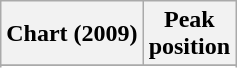<table class="wikitable sortable plainrowheaders" style="text-align:center">
<tr>
<th scope="col">Chart (2009)</th>
<th scope="col">Peak<br>position</th>
</tr>
<tr>
</tr>
<tr>
</tr>
<tr>
</tr>
</table>
